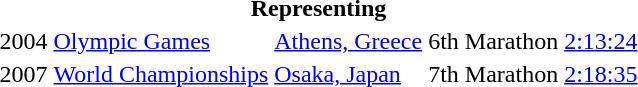<table>
<tr>
<th colspan="6">Representing </th>
</tr>
<tr>
<td>2004</td>
<td><a href='#'>Olympic Games</a></td>
<td><a href='#'>Athens, Greece</a></td>
<td>6th</td>
<td>Marathon</td>
<td><a href='#'>2:13:24</a></td>
</tr>
<tr>
<td>2007</td>
<td><a href='#'>World Championships</a></td>
<td><a href='#'>Osaka, Japan</a></td>
<td>7th</td>
<td>Marathon</td>
<td><a href='#'>2:18:35</a></td>
</tr>
</table>
